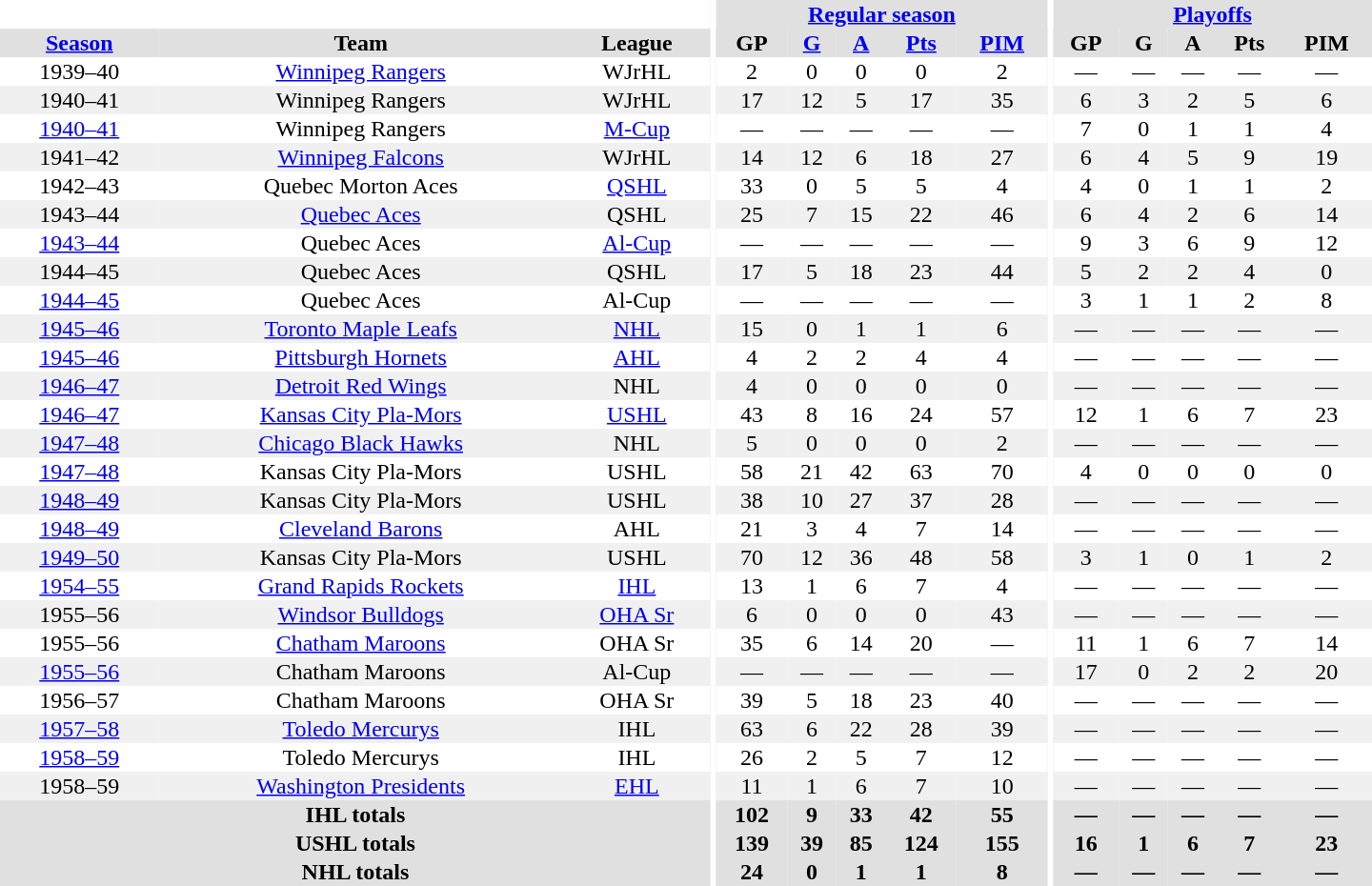<table border="0" cellpadding="1" cellspacing="0" style="text-align:center; width:60em">
<tr bgcolor="#e0e0e0">
<th colspan="3" bgcolor="#ffffff"></th>
<th rowspan="100" bgcolor="#ffffff"></th>
<th colspan="5"><a href='#'>Regular season</a></th>
<th rowspan="100" bgcolor="#ffffff"></th>
<th colspan="5"><a href='#'>Playoffs</a></th>
</tr>
<tr bgcolor="#e0e0e0">
<th><a href='#'>Season</a></th>
<th>Team</th>
<th>League</th>
<th>GP</th>
<th><a href='#'>G</a></th>
<th><a href='#'>A</a></th>
<th><a href='#'>Pts</a></th>
<th><a href='#'>PIM</a></th>
<th>GP</th>
<th>G</th>
<th>A</th>
<th>Pts</th>
<th>PIM</th>
</tr>
<tr>
<td>1939–40</td>
<td><a href='#'>Winnipeg Rangers</a></td>
<td>WJrHL</td>
<td>2</td>
<td>0</td>
<td>0</td>
<td>0</td>
<td>2</td>
<td>—</td>
<td>—</td>
<td>—</td>
<td>—</td>
<td>—</td>
</tr>
<tr bgcolor="#f0f0f0">
<td>1940–41</td>
<td>Winnipeg Rangers</td>
<td>WJrHL</td>
<td>17</td>
<td>12</td>
<td>5</td>
<td>17</td>
<td>35</td>
<td>6</td>
<td>3</td>
<td>2</td>
<td>5</td>
<td>6</td>
</tr>
<tr>
<td><a href='#'>1940–41</a></td>
<td>Winnipeg Rangers</td>
<td><a href='#'>M-Cup</a></td>
<td>—</td>
<td>—</td>
<td>—</td>
<td>—</td>
<td>—</td>
<td>7</td>
<td>0</td>
<td>1</td>
<td>1</td>
<td>4</td>
</tr>
<tr bgcolor="#f0f0f0">
<td>1941–42</td>
<td><a href='#'>Winnipeg Falcons</a></td>
<td>WJrHL</td>
<td>14</td>
<td>12</td>
<td>6</td>
<td>18</td>
<td>27</td>
<td>6</td>
<td>4</td>
<td>5</td>
<td>9</td>
<td>19</td>
</tr>
<tr>
<td>1942–43</td>
<td>Quebec Morton Aces</td>
<td><a href='#'>QSHL</a></td>
<td>33</td>
<td>0</td>
<td>5</td>
<td>5</td>
<td>4</td>
<td>4</td>
<td>0</td>
<td>1</td>
<td>1</td>
<td>2</td>
</tr>
<tr bgcolor="#f0f0f0">
<td>1943–44</td>
<td><a href='#'>Quebec Aces</a></td>
<td>QSHL</td>
<td>25</td>
<td>7</td>
<td>15</td>
<td>22</td>
<td>46</td>
<td>6</td>
<td>4</td>
<td>2</td>
<td>6</td>
<td>14</td>
</tr>
<tr>
<td><a href='#'>1943–44</a></td>
<td>Quebec Aces</td>
<td><a href='#'>Al-Cup</a></td>
<td>—</td>
<td>—</td>
<td>—</td>
<td>—</td>
<td>—</td>
<td>9</td>
<td>3</td>
<td>6</td>
<td>9</td>
<td>12</td>
</tr>
<tr bgcolor="#f0f0f0">
<td>1944–45</td>
<td>Quebec Aces</td>
<td>QSHL</td>
<td>17</td>
<td>5</td>
<td>18</td>
<td>23</td>
<td>44</td>
<td>5</td>
<td>2</td>
<td>2</td>
<td>4</td>
<td>0</td>
</tr>
<tr>
<td><a href='#'>1944–45</a></td>
<td>Quebec Aces</td>
<td>Al-Cup</td>
<td>—</td>
<td>—</td>
<td>—</td>
<td>—</td>
<td>—</td>
<td>3</td>
<td>1</td>
<td>1</td>
<td>2</td>
<td>8</td>
</tr>
<tr bgcolor="#f0f0f0">
<td><a href='#'>1945–46</a></td>
<td><a href='#'>Toronto Maple Leafs</a></td>
<td><a href='#'>NHL</a></td>
<td>15</td>
<td>0</td>
<td>1</td>
<td>1</td>
<td>6</td>
<td>—</td>
<td>—</td>
<td>—</td>
<td>—</td>
<td>—</td>
</tr>
<tr>
<td><a href='#'>1945–46</a></td>
<td><a href='#'>Pittsburgh Hornets</a></td>
<td><a href='#'>AHL</a></td>
<td>4</td>
<td>2</td>
<td>2</td>
<td>4</td>
<td>4</td>
<td>—</td>
<td>—</td>
<td>—</td>
<td>—</td>
<td>—</td>
</tr>
<tr bgcolor="#f0f0f0">
<td><a href='#'>1946–47</a></td>
<td><a href='#'>Detroit Red Wings</a></td>
<td>NHL</td>
<td>4</td>
<td>0</td>
<td>0</td>
<td>0</td>
<td>0</td>
<td>—</td>
<td>—</td>
<td>—</td>
<td>—</td>
<td>—</td>
</tr>
<tr>
<td><a href='#'>1946–47</a></td>
<td><a href='#'>Kansas City Pla-Mors</a></td>
<td><a href='#'>USHL</a></td>
<td>43</td>
<td>8</td>
<td>16</td>
<td>24</td>
<td>57</td>
<td>12</td>
<td>1</td>
<td>6</td>
<td>7</td>
<td>23</td>
</tr>
<tr bgcolor="#f0f0f0">
<td><a href='#'>1947–48</a></td>
<td><a href='#'>Chicago Black Hawks</a></td>
<td>NHL</td>
<td>5</td>
<td>0</td>
<td>0</td>
<td>0</td>
<td>2</td>
<td>—</td>
<td>—</td>
<td>—</td>
<td>—</td>
<td>—</td>
</tr>
<tr>
<td><a href='#'>1947–48</a></td>
<td>Kansas City Pla-Mors</td>
<td>USHL</td>
<td>58</td>
<td>21</td>
<td>42</td>
<td>63</td>
<td>70</td>
<td>4</td>
<td>0</td>
<td>0</td>
<td>0</td>
<td>0</td>
</tr>
<tr bgcolor="#f0f0f0">
<td><a href='#'>1948–49</a></td>
<td>Kansas City Pla-Mors</td>
<td>USHL</td>
<td>38</td>
<td>10</td>
<td>27</td>
<td>37</td>
<td>28</td>
<td>—</td>
<td>—</td>
<td>—</td>
<td>—</td>
<td>—</td>
</tr>
<tr>
<td><a href='#'>1948–49</a></td>
<td><a href='#'>Cleveland Barons</a></td>
<td>AHL</td>
<td>21</td>
<td>3</td>
<td>4</td>
<td>7</td>
<td>14</td>
<td>—</td>
<td>—</td>
<td>—</td>
<td>—</td>
<td>—</td>
</tr>
<tr bgcolor="#f0f0f0">
<td><a href='#'>1949–50</a></td>
<td>Kansas City Pla-Mors</td>
<td>USHL</td>
<td>70</td>
<td>12</td>
<td>36</td>
<td>48</td>
<td>58</td>
<td>3</td>
<td>1</td>
<td>0</td>
<td>1</td>
<td>2</td>
</tr>
<tr>
<td><a href='#'>1954–55</a></td>
<td><a href='#'>Grand Rapids Rockets</a></td>
<td><a href='#'>IHL</a></td>
<td>13</td>
<td>1</td>
<td>6</td>
<td>7</td>
<td>4</td>
<td>—</td>
<td>—</td>
<td>—</td>
<td>—</td>
<td>—</td>
</tr>
<tr bgcolor="#f0f0f0">
<td>1955–56</td>
<td><a href='#'>Windsor Bulldogs</a></td>
<td><a href='#'>OHA Sr</a></td>
<td>6</td>
<td>0</td>
<td>0</td>
<td>0</td>
<td>43</td>
<td>—</td>
<td>—</td>
<td>—</td>
<td>—</td>
<td>—</td>
</tr>
<tr>
<td>1955–56</td>
<td><a href='#'>Chatham Maroons</a></td>
<td>OHA Sr</td>
<td>35</td>
<td>6</td>
<td>14</td>
<td>20</td>
<td>—</td>
<td>11</td>
<td>1</td>
<td>6</td>
<td>7</td>
<td>14</td>
</tr>
<tr bgcolor="#f0f0f0">
<td><a href='#'>1955–56</a></td>
<td>Chatham Maroons</td>
<td>Al-Cup</td>
<td>—</td>
<td>—</td>
<td>—</td>
<td>—</td>
<td>—</td>
<td>17</td>
<td>0</td>
<td>2</td>
<td>2</td>
<td>20</td>
</tr>
<tr>
<td>1956–57</td>
<td>Chatham Maroons</td>
<td>OHA Sr</td>
<td>39</td>
<td>5</td>
<td>18</td>
<td>23</td>
<td>40</td>
<td>—</td>
<td>—</td>
<td>—</td>
<td>—</td>
<td>—</td>
</tr>
<tr bgcolor="#f0f0f0">
<td><a href='#'>1957–58</a></td>
<td><a href='#'>Toledo Mercurys</a></td>
<td>IHL</td>
<td>63</td>
<td>6</td>
<td>22</td>
<td>28</td>
<td>39</td>
<td>—</td>
<td>—</td>
<td>—</td>
<td>—</td>
<td>—</td>
</tr>
<tr>
<td><a href='#'>1958–59</a></td>
<td>Toledo Mercurys</td>
<td>IHL</td>
<td>26</td>
<td>2</td>
<td>5</td>
<td>7</td>
<td>12</td>
<td>—</td>
<td>—</td>
<td>—</td>
<td>—</td>
<td>—</td>
</tr>
<tr bgcolor="#f0f0f0">
<td>1958–59</td>
<td><a href='#'>Washington Presidents</a></td>
<td><a href='#'>EHL</a></td>
<td>11</td>
<td>1</td>
<td>6</td>
<td>7</td>
<td>10</td>
<td>—</td>
<td>—</td>
<td>—</td>
<td>—</td>
<td>—</td>
</tr>
<tr bgcolor="#e0e0e0">
<th colspan="3">IHL totals</th>
<th>102</th>
<th>9</th>
<th>33</th>
<th>42</th>
<th>55</th>
<th>—</th>
<th>—</th>
<th>—</th>
<th>—</th>
<th>—</th>
</tr>
<tr bgcolor="#e0e0e0">
<th colspan="3">USHL totals</th>
<th>139</th>
<th>39</th>
<th>85</th>
<th>124</th>
<th>155</th>
<th>16</th>
<th>1</th>
<th>6</th>
<th>7</th>
<th>23</th>
</tr>
<tr bgcolor="#e0e0e0">
<th colspan="3">NHL totals</th>
<th>24</th>
<th>0</th>
<th>1</th>
<th>1</th>
<th>8</th>
<th>—</th>
<th>—</th>
<th>—</th>
<th>—</th>
<th>—</th>
</tr>
</table>
